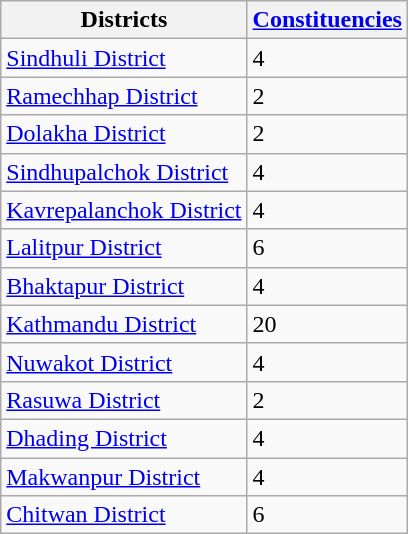<table class="wikitable">
<tr>
<th>Districts</th>
<th><a href='#'>Constituencies</a></th>
</tr>
<tr>
<td><a href='#'>Sindhuli District</a></td>
<td>4</td>
</tr>
<tr>
<td><a href='#'>Ramechhap District</a></td>
<td>2</td>
</tr>
<tr>
<td><a href='#'>Dolakha District</a></td>
<td>2</td>
</tr>
<tr>
<td><a href='#'>Sindhupalchok District</a></td>
<td>4</td>
</tr>
<tr>
<td><a href='#'>Kavrepalanchok District</a></td>
<td>4</td>
</tr>
<tr>
<td><a href='#'>Lalitpur District</a></td>
<td>6</td>
</tr>
<tr>
<td><a href='#'>Bhaktapur District</a></td>
<td>4</td>
</tr>
<tr>
<td><a href='#'>Kathmandu District</a></td>
<td>20</td>
</tr>
<tr>
<td><a href='#'>Nuwakot District</a></td>
<td>4</td>
</tr>
<tr>
<td><a href='#'>Rasuwa District</a></td>
<td>2</td>
</tr>
<tr>
<td><a href='#'>Dhading District</a></td>
<td>4</td>
</tr>
<tr>
<td><a href='#'>Makwanpur District</a></td>
<td>4</td>
</tr>
<tr>
<td><a href='#'>Chitwan District</a></td>
<td>6</td>
</tr>
</table>
